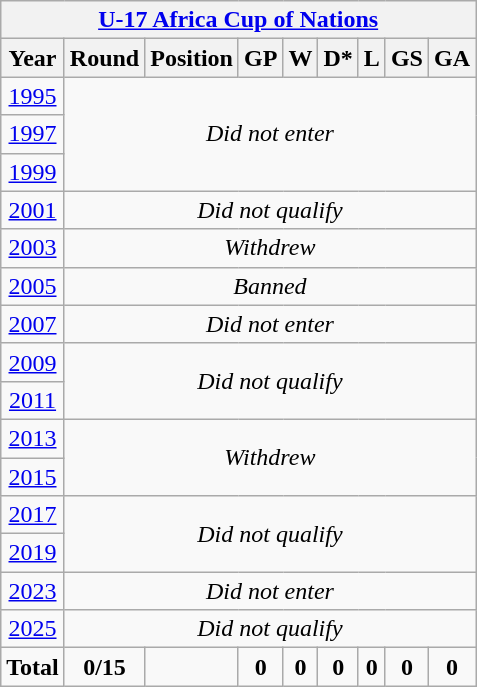<table class="wikitable" style="text-align: center;">
<tr>
<th colspan=9><a href='#'>U-17 Africa Cup of Nations</a></th>
</tr>
<tr>
<th>Year</th>
<th>Round</th>
<th>Position</th>
<th>GP</th>
<th>W</th>
<th>D*</th>
<th>L</th>
<th>GS</th>
<th>GA</th>
</tr>
<tr>
<td> <a href='#'>1995</a></td>
<td colspan=8 rowspan=3><em>Did not enter</em></td>
</tr>
<tr>
<td> <a href='#'>1997</a></td>
</tr>
<tr>
<td> <a href='#'>1999</a></td>
</tr>
<tr>
<td> <a href='#'>2001</a></td>
<td colspan=8><em>Did not qualify</em></td>
</tr>
<tr>
<td> <a href='#'>2003</a></td>
<td colspan=8><em>Withdrew</em></td>
</tr>
<tr>
<td> <a href='#'>2005</a></td>
<td colspan=8><em>Banned</em></td>
</tr>
<tr>
<td> <a href='#'>2007</a></td>
<td colspan=8><em>Did not enter</em></td>
</tr>
<tr>
<td> <a href='#'>2009</a></td>
<td colspan=8 rowspan=2><em>Did not qualify</em></td>
</tr>
<tr>
<td> <a href='#'>2011</a></td>
</tr>
<tr>
<td> <a href='#'>2013</a></td>
<td colspan=8 rowspan=2><em>Withdrew</em></td>
</tr>
<tr>
<td> <a href='#'>2015</a></td>
</tr>
<tr>
<td> <a href='#'>2017</a></td>
<td colspan=8 rowspan=2><em>Did not qualify</em></td>
</tr>
<tr>
<td> <a href='#'>2019</a></td>
</tr>
<tr>
<td> <a href='#'>2023</a></td>
<td colspan=8><em>Did not enter</em></td>
</tr>
<tr>
<td> <a href='#'>2025</a></td>
<td colspan=8><em>Did not qualify</em></td>
</tr>
<tr>
<td><strong>Total</strong></td>
<td><strong>0/15</strong></td>
<td></td>
<td><strong>0</strong></td>
<td><strong>0</strong></td>
<td><strong>0</strong></td>
<td><strong>0</strong></td>
<td><strong>0</strong></td>
<td><strong>0</strong></td>
</tr>
</table>
